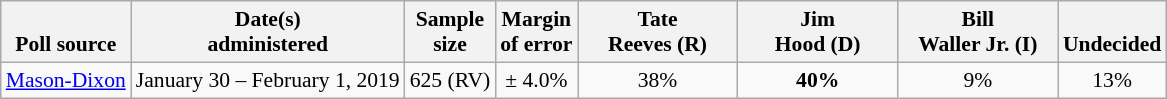<table class="wikitable" style="font-size:90%;text-align:center;">
<tr valign=bottom>
<th>Poll source</th>
<th>Date(s)<br>administered</th>
<th>Sample<br>size</th>
<th>Margin<br>of error</th>
<th style="width:100px;">Tate<br>Reeves (R)</th>
<th style="width:100px;">Jim<br>Hood (D)</th>
<th style="width:100px;">Bill<br>Waller Jr. (I)</th>
<th>Undecided</th>
</tr>
<tr>
<td style="text-align:left;"><a href='#'>Mason-Dixon</a></td>
<td>January 30 – February 1, 2019</td>
<td>625 (RV)</td>
<td>± 4.0%</td>
<td>38%</td>
<td><strong>40%</strong></td>
<td>9%</td>
<td>13%</td>
</tr>
</table>
